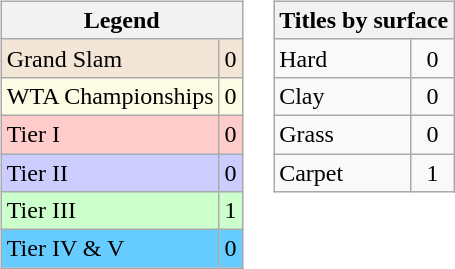<table>
<tr valign=top>
<td><br><table class="wikitable sortable mw-collapsible mw-collapsed">
<tr>
<th colspan=2>Legend</th>
</tr>
<tr style="background:#f3e6d7;">
<td>Grand Slam</td>
<td align="center">0</td>
</tr>
<tr style="background:#ffc7;">
<td>WTA Championships</td>
<td align="center">0</td>
</tr>
<tr style="background:#fcc;">
<td>Tier I</td>
<td align="center">0</td>
</tr>
<tr style="background:#ccf;">
<td>Tier II</td>
<td align="center">0</td>
</tr>
<tr style="background:#cfc;">
<td>Tier III</td>
<td align="center">1</td>
</tr>
<tr style="background:#6cf;">
<td>Tier IV & V</td>
<td align="center">0</td>
</tr>
</table>
</td>
<td><br><table class="wikitable sortable mw-collapsible mw-collapsed">
<tr>
<th colspan=2>Titles by surface</th>
</tr>
<tr>
<td>Hard</td>
<td align="center">0</td>
</tr>
<tr>
<td>Clay</td>
<td align="center">0</td>
</tr>
<tr>
<td>Grass</td>
<td align="center">0</td>
</tr>
<tr>
<td>Carpet</td>
<td align="center">1</td>
</tr>
</table>
</td>
</tr>
</table>
